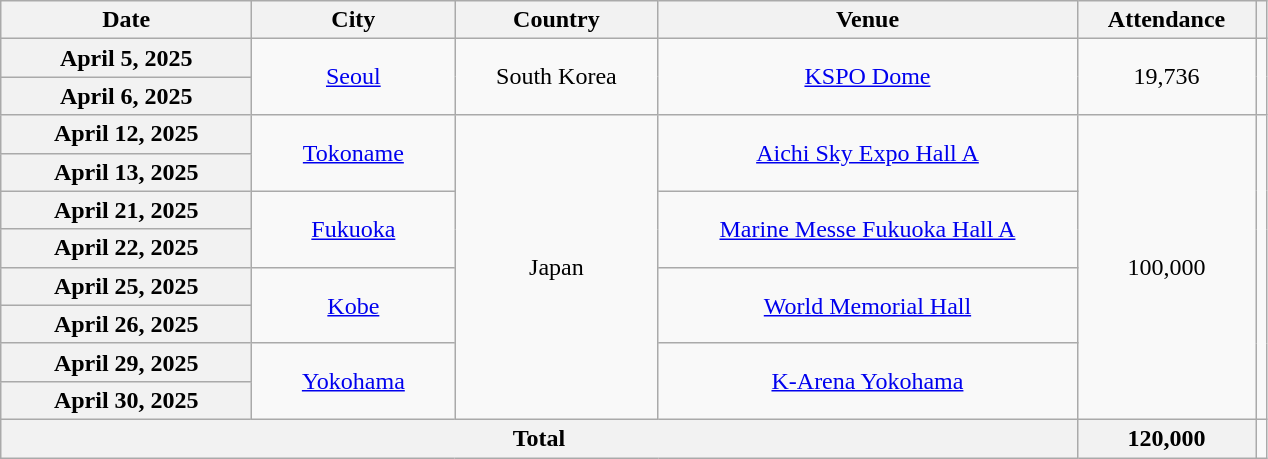<table class="wikitable plainrowheaders" style="text-align:center">
<tr>
<th scope="col" style="width:10em">Date</th>
<th scope="col" style="width:8em">City</th>
<th scope="col" style="width:8em">Country</th>
<th scope="col" style="width:17em">Venue</th>
<th scope="col" style="width:7em">Attendance</th>
<th scope="col"></th>
</tr>
<tr>
<th scope="row">April 5, 2025</th>
<td rowspan="2"><a href='#'>Seoul</a></td>
<td rowspan="2">South Korea</td>
<td rowspan="2"><a href='#'>KSPO Dome</a></td>
<td rowspan="2">19,736</td>
<td rowspan="2"></td>
</tr>
<tr>
<th scope="row">April 6, 2025</th>
</tr>
<tr>
<th scope="row">April 12, 2025</th>
<td rowspan="2"><a href='#'>Tokoname</a></td>
<td rowspan="8">Japan</td>
<td rowspan="2"><a href='#'>Aichi Sky Expo Hall A</a></td>
<td rowspan="8">100,000</td>
<td rowspan="8"></td>
</tr>
<tr>
<th scope="row">April 13, 2025</th>
</tr>
<tr>
<th scope="row">April 21, 2025</th>
<td rowspan="2"><a href='#'>Fukuoka</a></td>
<td rowspan="2"><a href='#'>Marine Messe Fukuoka Hall A</a></td>
</tr>
<tr>
<th scope="row">April 22, 2025</th>
</tr>
<tr>
<th scope="row">April 25, 2025</th>
<td rowspan="2"><a href='#'>Kobe</a></td>
<td rowspan="2"><a href='#'>World Memorial Hall</a></td>
</tr>
<tr>
<th scope="row">April 26, 2025</th>
</tr>
<tr>
<th scope="row">April 29, 2025</th>
<td rowspan="2"><a href='#'>Yokohama</a></td>
<td rowspan="2"><a href='#'>K-Arena Yokohama</a></td>
</tr>
<tr>
<th scope="row">April 30, 2025</th>
</tr>
<tr>
<th colspan="4">Total</th>
<th>120,000</th>
<td></td>
</tr>
</table>
